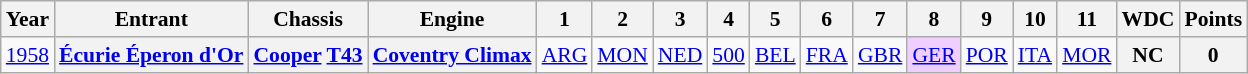<table class="wikitable" style="text-align:center; font-size:90%">
<tr>
<th>Year</th>
<th>Entrant</th>
<th>Chassis</th>
<th>Engine</th>
<th>1</th>
<th>2</th>
<th>3</th>
<th>4</th>
<th>5</th>
<th>6</th>
<th>7</th>
<th>8</th>
<th>9</th>
<th>10</th>
<th>11</th>
<th>WDC</th>
<th>Points</th>
</tr>
<tr>
<td><a href='#'>1958</a></td>
<th><a href='#'>Écurie Éperon d'Or</a></th>
<th><a href='#'>Cooper</a> <a href='#'>T43</a></th>
<th><a href='#'>Coventry Climax</a></th>
<td><a href='#'>ARG</a></td>
<td><a href='#'>MON</a></td>
<td><a href='#'>NED</a></td>
<td><a href='#'>500</a></td>
<td><a href='#'>BEL</a></td>
<td><a href='#'>FRA</a></td>
<td><a href='#'>GBR</a></td>
<td style="background:#EFCFFF;"><a href='#'>GER</a><br></td>
<td><a href='#'>POR</a></td>
<td><a href='#'>ITA</a></td>
<td><a href='#'>MOR</a></td>
<th>NC</th>
<th>0</th>
</tr>
</table>
